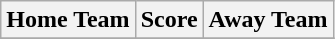<table class="wikitable" style="text-align: center">
<tr>
<th>Home Team</th>
<th>Score</th>
<th>Away Team</th>
</tr>
<tr>
</tr>
</table>
